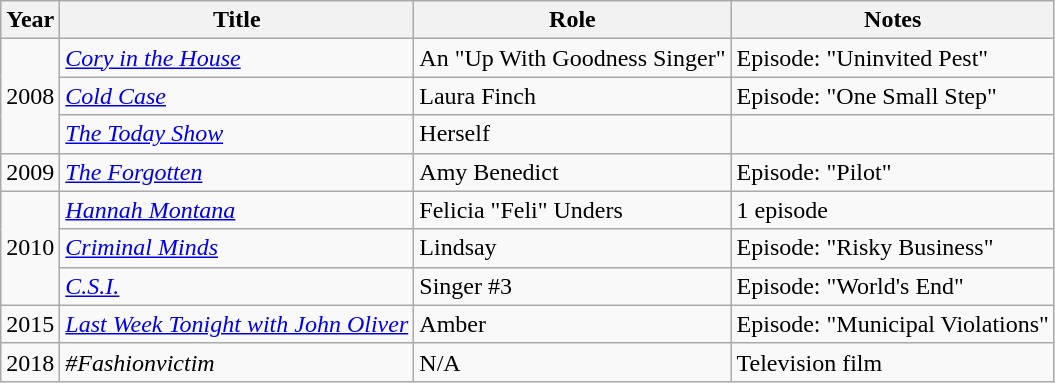<table class="wikitable">
<tr>
<th>Year</th>
<th>Title</th>
<th>Role</th>
<th>Notes</th>
</tr>
<tr>
<td rowspan="3">2008</td>
<td><em><a href='#'>Cory in the House</a></em></td>
<td>An "Up With Goodness Singer"</td>
<td>Episode: "Uninvited Pest"</td>
</tr>
<tr>
<td><em><a href='#'>Cold Case</a></em></td>
<td>Laura Finch</td>
<td>Episode: "One Small Step"</td>
</tr>
<tr>
<td><em><a href='#'>The Today Show</a></em></td>
<td>Herself</td>
<td></td>
</tr>
<tr>
<td>2009</td>
<td><em><a href='#'>The Forgotten</a></em></td>
<td>Amy Benedict</td>
<td>Episode: "Pilot"</td>
</tr>
<tr>
<td rowspan="3">2010</td>
<td><em><a href='#'>Hannah Montana</a></em></td>
<td>Felicia "Feli" Unders</td>
<td>1 episode</td>
</tr>
<tr>
<td><em><a href='#'>Criminal Minds</a></em></td>
<td>Lindsay</td>
<td>Episode: "Risky Business"</td>
</tr>
<tr>
<td><em><a href='#'>C.S.I.</a></em></td>
<td>Singer #3</td>
<td>Episode: "World's End"</td>
</tr>
<tr>
<td>2015</td>
<td><em><a href='#'>Last Week Tonight with John Oliver</a></em></td>
<td>Amber</td>
<td>Episode: "Municipal Violations"</td>
</tr>
<tr>
<td>2018</td>
<td><em>#Fashionvictim</em></td>
<td>N/A</td>
<td>Television film</td>
</tr>
</table>
